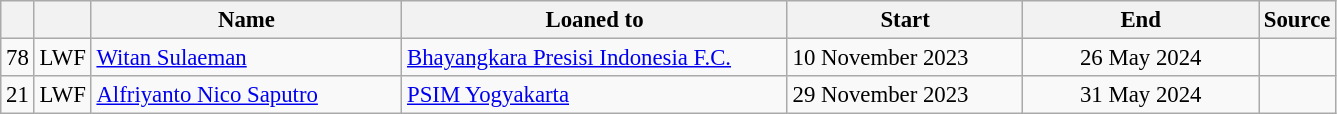<table class="wikitable plainrowheaders sortable" style="font-size:95%">
<tr>
<th></th>
<th></th>
<th scope="col" style="width:200px;">Name</th>
<th scope="col" style="width:250px;">Loaned to</th>
<th scope="col" style="width:150px;">Start</th>
<th scope="col" style="width:150px;">End</th>
<th>Source</th>
</tr>
<tr>
<td align="center">78</td>
<td align="center">LWF</td>
<td> <a href='#'>Witan Sulaeman</a></td>
<td> <a href='#'>Bhayangkara Presisi Indonesia F.C.</a></td>
<td>10 November 2023</td>
<td align="center">26 May 2024</td>
<td align="center"></td>
</tr>
<tr>
<td align="center">21</td>
<td align="center">LWF</td>
<td> <a href='#'>Alfriyanto Nico Saputro</a></td>
<td> <a href='#'>PSIM Yogyakarta</a></td>
<td>29 November 2023</td>
<td align="center">31 May 2024</td>
<td align="center"></td>
</tr>
</table>
